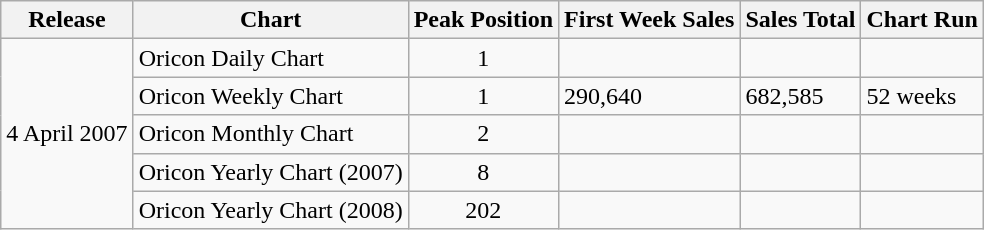<table class="wikitable">
<tr>
<th>Release</th>
<th>Chart</th>
<th>Peak Position</th>
<th>First Week Sales</th>
<th>Sales Total</th>
<th>Chart Run</th>
</tr>
<tr>
<td rowspan="5">4 April 2007</td>
<td>Oricon Daily Chart</td>
<td align="center">1</td>
<td></td>
<td></td>
<td></td>
</tr>
<tr>
<td>Oricon Weekly Chart</td>
<td align="center">1</td>
<td>290,640</td>
<td>682,585</td>
<td>52 weeks</td>
</tr>
<tr>
<td>Oricon Monthly Chart</td>
<td align="center">2</td>
<td></td>
<td></td>
<td></td>
</tr>
<tr>
<td>Oricon Yearly Chart (2007)</td>
<td align="center">8</td>
<td></td>
<td></td>
<td></td>
</tr>
<tr>
<td>Oricon Yearly Chart (2008)</td>
<td align="center">202</td>
<td></td>
<td></td>
<td></td>
</tr>
</table>
